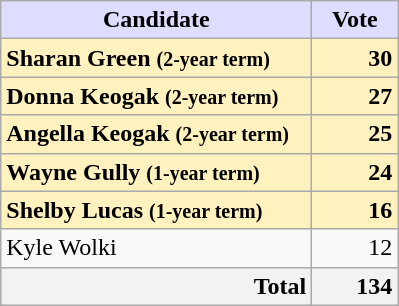<table class="wikitable">
<tr>
<th width="200px" style="background:#ddf;">Candidate</th>
<th width="50px" style="background:#ddf;">Vote</th>
</tr>
<tr>
<td style="background:#fff2bf;"><strong>Sharan Green <small>(2-year term)</small></strong></td>
<td style="text-align:right;background:#fff2bf;"><strong>30</strong></td>
</tr>
<tr>
<td style="background:#fff2bf;"><strong>Donna Keogak <small>(2-year term)</small></strong></td>
<td style="text-align:right;background:#fff2bf;"><strong>27</strong></td>
</tr>
<tr>
<td style="background:#fff2bf;"><strong>Angella Keogak <small>(2-year term)</small></strong></td>
<td style="text-align:right;background:#fff2bf;"><strong>25</strong></td>
</tr>
<tr>
<td style="background:#fff2bf;"><strong>Wayne Gully <small>(1-year term)</small></strong></td>
<td style="text-align:right;background:#fff2bf;"><strong>24</strong></td>
</tr>
<tr>
<td style="background:#fff2bf;"><strong>Shelby Lucas <small>(1-year term)</small></strong></td>
<td style="text-align:right;background:#fff2bf;"><strong>16</strong></td>
</tr>
<tr>
<td style="text-align:left;">Kyle Wolki</td>
<td style="text-align:right;">12</td>
</tr>
<tr>
<td style="text-align:right;background-color:#f2f2f2;"><strong>Total</strong></td>
<td style="text-align:right;background-color:#f2f2f2;"><strong>134</strong></td>
</tr>
</table>
